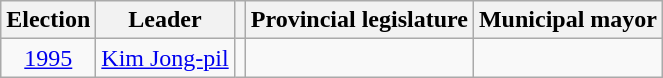<table class="wikitable" style="text-align:center">
<tr>
<th>Election</th>
<th>Leader</th>
<th></th>
<th>Provincial legislature</th>
<th>Municipal mayor</th>
</tr>
<tr>
<td><a href='#'>1995</a></td>
<td><a href='#'>Kim Jong-pil</a></td>
<td></td>
<td></td>
<td></td>
</tr>
</table>
